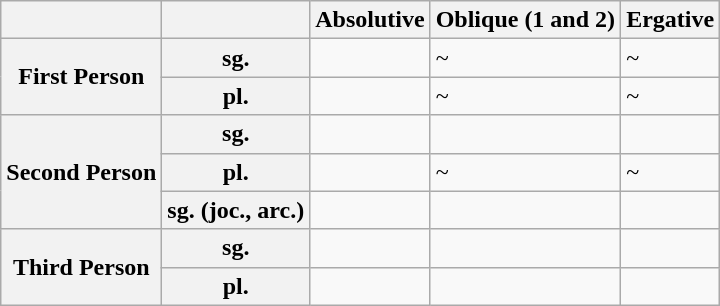<table class="wikitable">
<tr>
<th></th>
<th></th>
<th>Absolutive</th>
<th>Oblique (1 and 2)</th>
<th>Ergative</th>
</tr>
<tr>
<th rowspan="2">First Person</th>
<th>sg.</th>
<td></td>
<td> ~ </td>
<td> ~ </td>
</tr>
<tr>
<th>pl.</th>
<td></td>
<td> ~ </td>
<td> ~ </td>
</tr>
<tr>
<th rowspan="3">Second Person</th>
<th>sg.</th>
<td></td>
<td></td>
<td></td>
</tr>
<tr>
<th>pl.</th>
<td></td>
<td> ~ </td>
<td> ~ </td>
</tr>
<tr>
<th>sg. (joc., arc.)</th>
<td></td>
<td></td>
<td></td>
</tr>
<tr>
<th rowspan="2">Third Person</th>
<th>sg.</th>
<td></td>
<td></td>
<td></td>
</tr>
<tr>
<th>pl.</th>
<td></td>
<td></td>
<td></td>
</tr>
</table>
